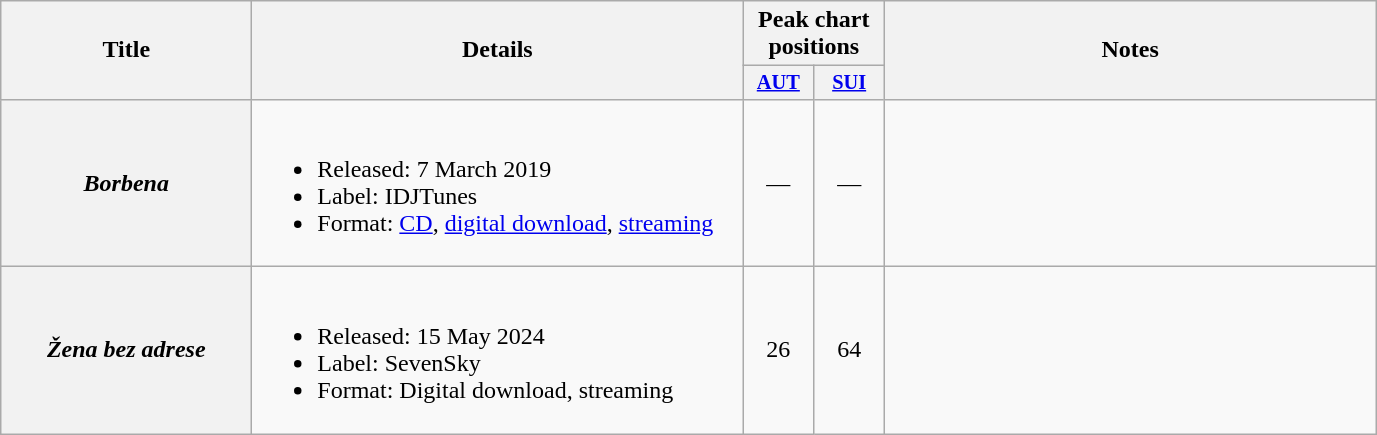<table class="wikitable plainrowheaders" style="text-align:center;">
<tr>
<th rowspan="2" scope="col" style="width:10em;">Title</th>
<th rowspan="2" scope="col" style="width:20em;">Details</th>
<th colspan="2">Peak chart positions</th>
<th rowspan="2" scope="col" style="width:20em;">Notes</th>
</tr>
<tr>
<th scope="col" style="width:3em; font-size:85%;"><a href='#'>AUT</a><br></th>
<th scope="col" style="width:3em; font-size:85%;"><a href='#'>SUI</a><br></th>
</tr>
<tr>
<th scope="row"><em>Borbena</em></th>
<td align="left"><br><ul><li>Released: 7 March 2019</li><li>Label: IDJTunes</li><li>Format: <a href='#'>CD</a>, <a href='#'>digital download</a>, <a href='#'>streaming</a></li></ul></td>
<td>—</td>
<td>—</td>
<td><br></td>
</tr>
<tr>
<th scope="row"><em>Žena bez adrese</em></th>
<td align="left"><br><ul><li>Released: 15 May 2024</li><li>Label: SevenSky</li><li>Format: Digital download, streaming</li></ul></td>
<td>26</td>
<td>64</td>
<td><br></td>
</tr>
</table>
